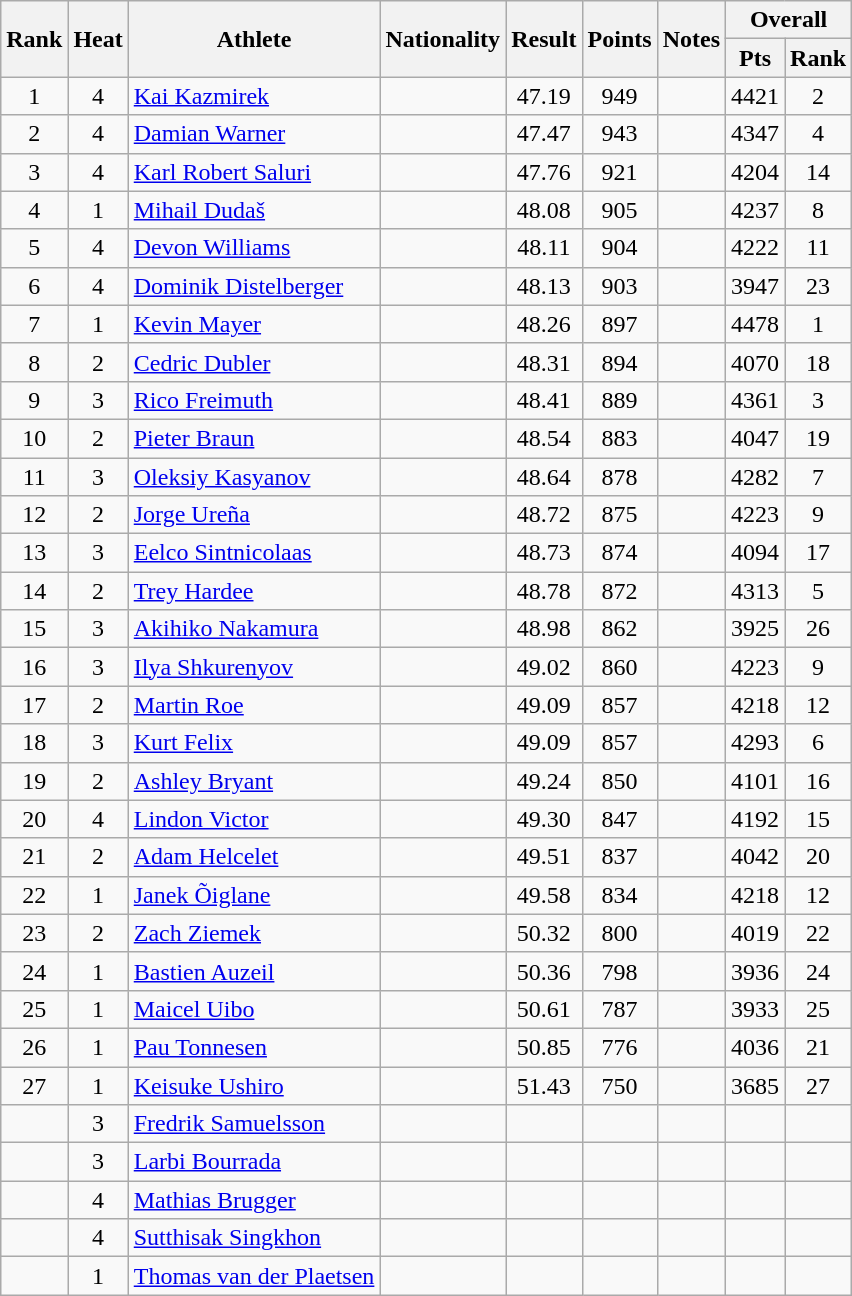<table class="wikitable sortable" style="text-align:center">
<tr>
<th rowspan=2>Rank</th>
<th rowspan=2>Heat</th>
<th rowspan=2>Athlete</th>
<th rowspan=2>Nationality</th>
<th rowspan=2>Result</th>
<th rowspan=2>Points</th>
<th rowspan=2>Notes</th>
<th colspan=2>Overall</th>
</tr>
<tr>
<th>Pts</th>
<th>Rank</th>
</tr>
<tr>
<td>1</td>
<td>4</td>
<td align=left><a href='#'>Kai Kazmirek</a></td>
<td align=left></td>
<td>47.19</td>
<td>949</td>
<td></td>
<td>4421</td>
<td>2</td>
</tr>
<tr>
<td>2</td>
<td>4</td>
<td align=left><a href='#'>Damian Warner</a></td>
<td align=left></td>
<td>47.47</td>
<td>943</td>
<td></td>
<td>4347</td>
<td>4</td>
</tr>
<tr>
<td>3</td>
<td>4</td>
<td align=left><a href='#'>Karl Robert Saluri</a></td>
<td align=left></td>
<td>47.76</td>
<td>921</td>
<td></td>
<td>4204</td>
<td>14</td>
</tr>
<tr>
<td>4</td>
<td>1</td>
<td align=left><a href='#'>Mihail Dudaš</a></td>
<td align=left></td>
<td>48.08</td>
<td>905</td>
<td></td>
<td>4237</td>
<td>8</td>
</tr>
<tr>
<td>5</td>
<td>4</td>
<td align=left><a href='#'>Devon Williams</a></td>
<td align=left></td>
<td>48.11</td>
<td>904</td>
<td></td>
<td>4222</td>
<td>11</td>
</tr>
<tr>
<td>6</td>
<td>4</td>
<td align=left><a href='#'>Dominik Distelberger</a></td>
<td align=left></td>
<td>48.13</td>
<td>903</td>
<td></td>
<td>3947</td>
<td>23</td>
</tr>
<tr>
<td>7</td>
<td>1</td>
<td align=left><a href='#'>Kevin Mayer</a></td>
<td align=left></td>
<td>48.26</td>
<td>897</td>
<td></td>
<td>4478</td>
<td>1</td>
</tr>
<tr>
<td>8</td>
<td>2</td>
<td align=left><a href='#'>Cedric Dubler</a></td>
<td align=left></td>
<td>48.31</td>
<td>894</td>
<td></td>
<td>4070</td>
<td>18</td>
</tr>
<tr>
<td>9</td>
<td>3</td>
<td align=left><a href='#'>Rico Freimuth</a></td>
<td align=left></td>
<td>48.41</td>
<td>889</td>
<td></td>
<td>4361</td>
<td>3</td>
</tr>
<tr>
<td>10</td>
<td>2</td>
<td align=left><a href='#'>Pieter Braun</a></td>
<td align=left></td>
<td>48.54</td>
<td>883</td>
<td></td>
<td>4047</td>
<td>19</td>
</tr>
<tr>
<td>11</td>
<td>3</td>
<td align=left><a href='#'>Oleksiy Kasyanov</a></td>
<td align=left></td>
<td>48.64</td>
<td>878</td>
<td></td>
<td>4282</td>
<td>7</td>
</tr>
<tr>
<td>12</td>
<td>2</td>
<td align=left><a href='#'>Jorge Ureña</a></td>
<td align=left></td>
<td>48.72</td>
<td>875</td>
<td></td>
<td>4223</td>
<td>9</td>
</tr>
<tr>
<td>13</td>
<td>3</td>
<td align=left><a href='#'>Eelco Sintnicolaas</a></td>
<td align=left></td>
<td>48.73</td>
<td>874</td>
<td></td>
<td>4094</td>
<td>17</td>
</tr>
<tr>
<td>14</td>
<td>2</td>
<td align=left><a href='#'>Trey Hardee</a></td>
<td align=left></td>
<td>48.78</td>
<td>872</td>
<td></td>
<td>4313</td>
<td>5</td>
</tr>
<tr>
<td>15</td>
<td>3</td>
<td align=left><a href='#'>Akihiko Nakamura</a></td>
<td align=left></td>
<td>48.98</td>
<td>862</td>
<td></td>
<td>3925</td>
<td>26</td>
</tr>
<tr>
<td>16</td>
<td>3</td>
<td align=left><a href='#'>Ilya Shkurenyov</a></td>
<td align=left></td>
<td>49.02</td>
<td>860</td>
<td></td>
<td>4223</td>
<td>9</td>
</tr>
<tr>
<td>17</td>
<td>2</td>
<td align=left><a href='#'>Martin Roe</a></td>
<td align=left></td>
<td>49.09</td>
<td>857</td>
<td></td>
<td>4218</td>
<td>12</td>
</tr>
<tr>
<td>18</td>
<td>3</td>
<td align=left><a href='#'>Kurt Felix</a></td>
<td align=left></td>
<td>49.09</td>
<td>857</td>
<td></td>
<td>4293</td>
<td>6</td>
</tr>
<tr>
<td>19</td>
<td>2</td>
<td align=left><a href='#'>Ashley Bryant</a></td>
<td align=left></td>
<td>49.24</td>
<td>850</td>
<td></td>
<td>4101</td>
<td>16</td>
</tr>
<tr>
<td>20</td>
<td>4</td>
<td align=left><a href='#'>Lindon Victor</a></td>
<td align=left></td>
<td>49.30</td>
<td>847</td>
<td></td>
<td>4192</td>
<td>15</td>
</tr>
<tr>
<td>21</td>
<td>2</td>
<td align=left><a href='#'>Adam Helcelet</a></td>
<td align=left></td>
<td>49.51</td>
<td>837</td>
<td></td>
<td>4042</td>
<td>20</td>
</tr>
<tr>
<td>22</td>
<td>1</td>
<td align=left><a href='#'>Janek Õiglane</a></td>
<td align=left></td>
<td>49.58</td>
<td>834</td>
<td></td>
<td>4218</td>
<td>12</td>
</tr>
<tr>
<td>23</td>
<td>2</td>
<td align=left><a href='#'>Zach Ziemek</a></td>
<td align=left></td>
<td>50.32</td>
<td>800</td>
<td></td>
<td>4019</td>
<td>22</td>
</tr>
<tr>
<td>24</td>
<td>1</td>
<td align=left><a href='#'>Bastien Auzeil</a></td>
<td align=left></td>
<td>50.36</td>
<td>798</td>
<td></td>
<td>3936</td>
<td>24</td>
</tr>
<tr>
<td>25</td>
<td>1</td>
<td align=left><a href='#'>Maicel Uibo</a></td>
<td align=left></td>
<td>50.61</td>
<td>787</td>
<td></td>
<td>3933</td>
<td>25</td>
</tr>
<tr>
<td>26</td>
<td>1</td>
<td align=left><a href='#'>Pau Tonnesen</a></td>
<td align=left></td>
<td>50.85</td>
<td>776</td>
<td></td>
<td>4036</td>
<td>21</td>
</tr>
<tr>
<td>27</td>
<td>1</td>
<td align=left><a href='#'>Keisuke Ushiro</a></td>
<td align=left></td>
<td>51.43</td>
<td>750</td>
<td></td>
<td>3685</td>
<td>27</td>
</tr>
<tr>
<td></td>
<td>3</td>
<td align=left><a href='#'>Fredrik Samuelsson</a></td>
<td align=left></td>
<td></td>
<td></td>
<td></td>
<td></td>
<td></td>
</tr>
<tr>
<td></td>
<td>3</td>
<td align=left><a href='#'>Larbi Bourrada</a></td>
<td align=left></td>
<td></td>
<td></td>
<td></td>
<td></td>
<td></td>
</tr>
<tr>
<td></td>
<td>4</td>
<td align=left><a href='#'>Mathias Brugger</a></td>
<td align=left></td>
<td></td>
<td></td>
<td></td>
<td></td>
<td></td>
</tr>
<tr>
<td></td>
<td>4</td>
<td align=left><a href='#'>Sutthisak Singkhon</a></td>
<td align=left></td>
<td></td>
<td></td>
<td></td>
<td></td>
<td></td>
</tr>
<tr>
<td></td>
<td>1</td>
<td align=left><a href='#'>Thomas van der Plaetsen</a></td>
<td align=left></td>
<td></td>
<td></td>
<td></td>
<td></td>
<td></td>
</tr>
</table>
